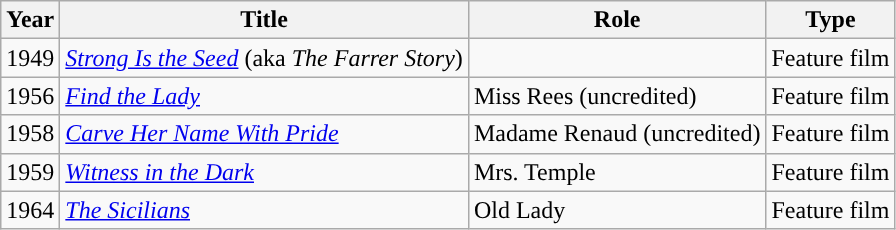<table class="wikitable">
<tr>
<th>Year</th>
<th>Title</th>
<th>Role</th>
<th>Type</th>
</tr>
<tr>
<td>1949</td>
<td><em><a href='#'>Strong Is the Seed</a></em> (aka <em>The Farrer Story</em>)</td>
<td></td>
<td>Feature film</td>
</tr>
<tr>
<td>1956</td>
<td><em><a href='#'>Find the Lady</a></em></td>
<td>Miss Rees (uncredited)</td>
<td>Feature film</td>
</tr>
<tr>
<td>1958</td>
<td><em><a href='#'>Carve Her Name With Pride</a></em></td>
<td>Madame Renaud (uncredited)</td>
<td>Feature film</td>
</tr>
<tr>
<td>1959</td>
<td><em><a href='#'>Witness in the Dark</a></em></td>
<td>Mrs. Temple</td>
<td>Feature film</td>
</tr>
<tr>
<td>1964</td>
<td><em><a href='#'>The Sicilians</a></em></td>
<td>Old Lady</td>
<td>Feature film</td>
</tr>
</table>
